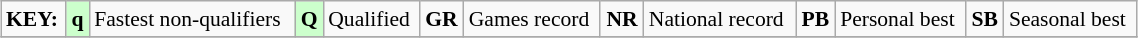<table class="wikitable" style="margin:0.5em auto; font-size:90%;position:relative;" width=60%>
<tr>
<td><strong>KEY:</strong></td>
<td bgcolor=ccffcc align=center><strong>q</strong></td>
<td>Fastest non-qualifiers</td>
<td bgcolor=ccffcc align=center><strong>Q</strong></td>
<td>Qualified</td>
<td align=center><strong>GR</strong></td>
<td>Games record</td>
<td align=center><strong>NR</strong></td>
<td>National record</td>
<td align=center><strong>PB</strong></td>
<td>Personal best</td>
<td align=center><strong>SB</strong></td>
<td>Seasonal best</td>
</tr>
<tr>
</tr>
</table>
